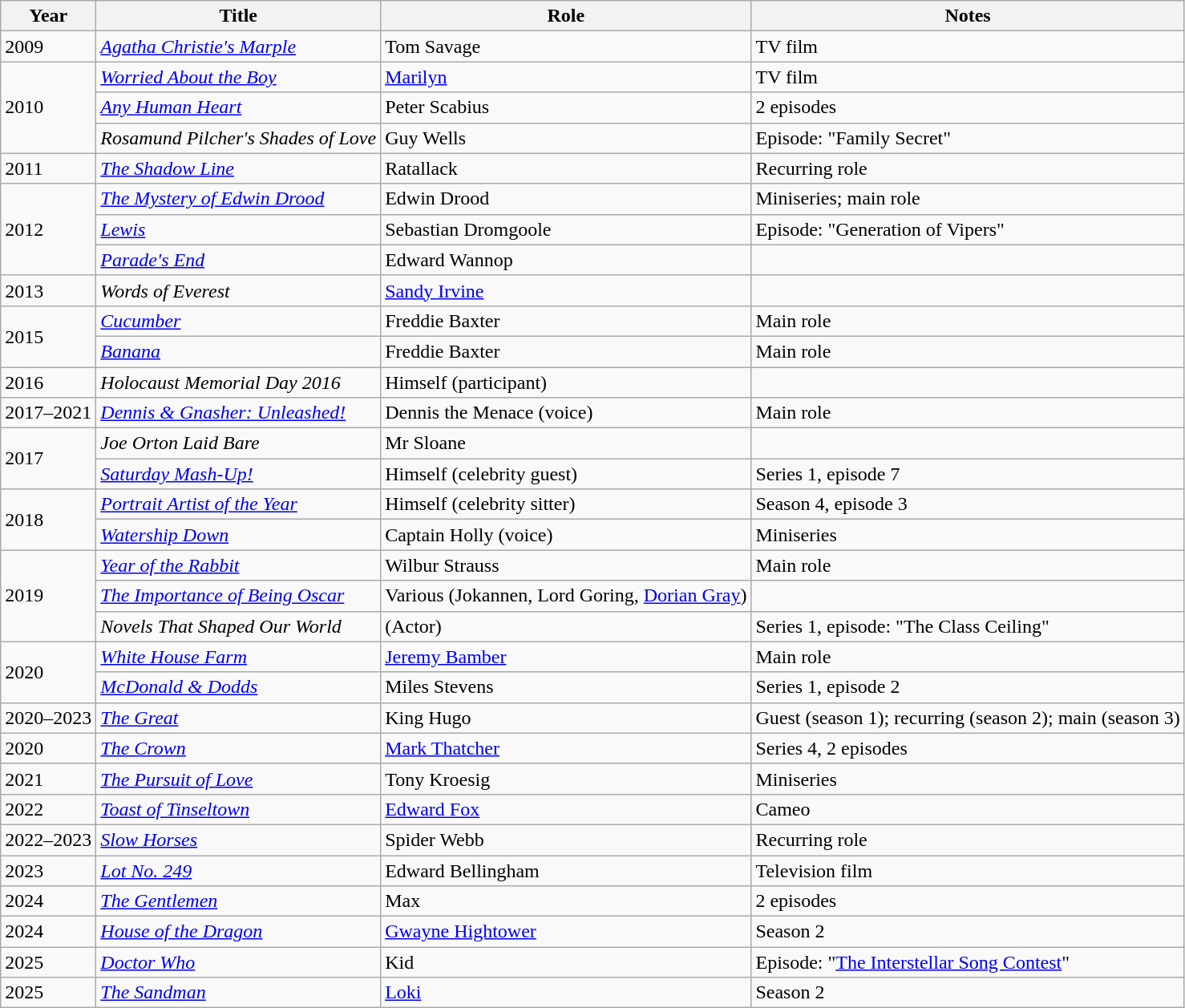<table class="wikitable sortable">
<tr>
<th>Year</th>
<th>Title</th>
<th class="unsortable">Role</th>
<th class="unsortable">Notes</th>
</tr>
<tr>
<td>2009</td>
<td><em><a href='#'>Agatha Christie's Marple</a></em></td>
<td>Tom Savage</td>
<td>TV film</td>
</tr>
<tr>
<td rowspan="3">2010</td>
<td><em><a href='#'>Worried About the Boy</a></em></td>
<td><a href='#'>Marilyn</a></td>
<td>TV film</td>
</tr>
<tr>
<td><em><a href='#'>Any Human Heart</a></em></td>
<td>Peter Scabius</td>
<td>2 episodes</td>
</tr>
<tr>
<td><em>Rosamund Pilcher's Shades of Love</em></td>
<td>Guy Wells</td>
<td>Episode: "Family Secret"</td>
</tr>
<tr>
<td>2011</td>
<td data-sort-value="Shadow Line, The"><em><a href='#'>The Shadow Line</a></em></td>
<td>Ratallack</td>
<td>Recurring role</td>
</tr>
<tr>
<td rowspan="3">2012</td>
<td data-sort-value="Mystery of Edwin Drood, The"><em><a href='#'>The Mystery of Edwin Drood</a></em></td>
<td>Edwin Drood</td>
<td>Miniseries; main role</td>
</tr>
<tr>
<td><em><a href='#'>Lewis</a></em></td>
<td>Sebastian Dromgoole</td>
<td>Episode: "Generation of Vipers"</td>
</tr>
<tr>
<td><em><a href='#'>Parade's End</a></em></td>
<td>Edward Wannop</td>
<td></td>
</tr>
<tr>
<td>2013</td>
<td><em>Words of Everest</em></td>
<td><a href='#'>Sandy Irvine</a></td>
<td></td>
</tr>
<tr>
<td rowspan="2">2015</td>
<td><em><a href='#'>Cucumber</a></em></td>
<td>Freddie Baxter</td>
<td>Main role</td>
</tr>
<tr>
<td><em><a href='#'>Banana</a></em></td>
<td>Freddie Baxter</td>
<td>Main role</td>
</tr>
<tr>
<td>2016</td>
<td><em>Holocaust Memorial Day 2016</em></td>
<td>Himself (participant)</td>
<td></td>
</tr>
<tr>
<td>2017–2021</td>
<td><em><a href='#'>Dennis & Gnasher: Unleashed!</a></em></td>
<td>Dennis the Menace (voice)</td>
<td>Main role</td>
</tr>
<tr>
<td rowspan="2">2017</td>
<td><em>Joe Orton Laid Bare</em></td>
<td>Mr Sloane</td>
<td></td>
</tr>
<tr>
<td><em><a href='#'>Saturday Mash-Up!</a></em></td>
<td>Himself (celebrity guest)</td>
<td>Series 1, episode 7</td>
</tr>
<tr>
<td rowspan="2">2018</td>
<td><em><a href='#'>Portrait Artist of the Year</a></em></td>
<td>Himself (celebrity sitter)</td>
<td>Season 4, episode 3</td>
</tr>
<tr>
<td><em><a href='#'>Watership Down</a></em></td>
<td>Captain Holly (voice)</td>
<td>Miniseries</td>
</tr>
<tr>
<td rowspan="3">2019</td>
<td><em><a href='#'>Year of the Rabbit</a></em></td>
<td>Wilbur Strauss</td>
<td>Main role</td>
</tr>
<tr>
<td data-sort-value="Importance of Being Oscar, The"><em><a href='#'>The Importance of Being Oscar</a></em></td>
<td>Various (Jokannen, Lord Goring, <a href='#'>Dorian Gray</a>)</td>
<td></td>
</tr>
<tr>
<td><em>Novels That Shaped Our World</em></td>
<td>(Actor)</td>
<td>Series 1, episode: "The Class Ceiling"</td>
</tr>
<tr>
<td rowspan="2">2020</td>
<td><em><a href='#'>White House Farm</a></em></td>
<td><a href='#'>Jeremy Bamber</a></td>
<td>Main role</td>
</tr>
<tr>
<td><em><a href='#'>McDonald & Dodds</a></em></td>
<td>Miles Stevens</td>
<td>Series 1, episode 2</td>
</tr>
<tr>
<td>2020–2023</td>
<td data-sort-value="Great, The"><em><a href='#'>The Great</a></em></td>
<td>King Hugo</td>
<td>Guest (season 1); recurring (season 2); main (season 3)</td>
</tr>
<tr>
<td>2020</td>
<td data-sort-value="Crown, The"><em><a href='#'>The Crown</a></em></td>
<td><a href='#'>Mark Thatcher</a></td>
<td>Series 4, 2 episodes</td>
</tr>
<tr>
<td>2021</td>
<td data-sort-value="Pursuit of Love, The"><em><a href='#'>The Pursuit of Love</a></em></td>
<td>Tony Kroesig</td>
<td>Miniseries</td>
</tr>
<tr>
<td>2022</td>
<td><em><a href='#'>Toast of Tinseltown</a></em></td>
<td><a href='#'>Edward Fox</a></td>
<td>Cameo</td>
</tr>
<tr>
<td>2022–2023</td>
<td><em><a href='#'>Slow Horses</a></em></td>
<td>Spider Webb</td>
<td>Recurring role</td>
</tr>
<tr>
<td>2023</td>
<td><em><a href='#'>Lot No. 249</a></em></td>
<td>Edward Bellingham</td>
<td>Television film</td>
</tr>
<tr>
<td>2024</td>
<td data-sort-value="Gentlemen, The"><em><a href='#'>The Gentlemen</a></em></td>
<td>Max</td>
<td>2 episodes</td>
</tr>
<tr>
<td>2024</td>
<td><em><a href='#'>House of the Dragon</a></em></td>
<td><a href='#'>Gwayne Hightower</a></td>
<td>Season 2</td>
</tr>
<tr>
<td>2025</td>
<td><em><a href='#'>Doctor Who</a></em></td>
<td>Kid</td>
<td>Episode: "<a href='#'>The Interstellar Song Contest</a>"</td>
</tr>
<tr>
<td>2025</td>
<td data-sort-value="Sandman, The"><em><a href='#'>The Sandman</a></em></td>
<td><a href='#'>Loki</a></td>
<td>Season 2</td>
</tr>
</table>
